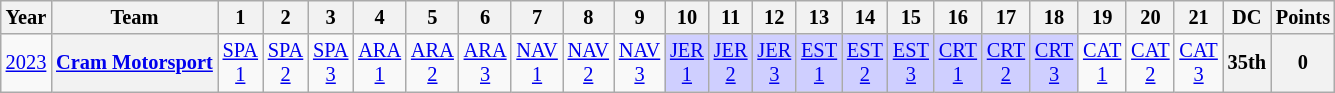<table class="wikitable" style="text-align:center; font-size:85%">
<tr>
<th>Year</th>
<th>Team</th>
<th>1</th>
<th>2</th>
<th>3</th>
<th>4</th>
<th>5</th>
<th>6</th>
<th>7</th>
<th>8</th>
<th>9</th>
<th>10</th>
<th>11</th>
<th>12</th>
<th>13</th>
<th>14</th>
<th>15</th>
<th>16</th>
<th>17</th>
<th>18</th>
<th>19</th>
<th>20</th>
<th>21</th>
<th>DC</th>
<th>Points</th>
</tr>
<tr>
<td><a href='#'>2023</a></td>
<th nowrap><a href='#'>Cram Motorsport</a></th>
<td><a href='#'>SPA<br>1</a></td>
<td><a href='#'>SPA<br>2</a></td>
<td><a href='#'>SPA<br>3</a></td>
<td><a href='#'>ARA<br>1</a></td>
<td><a href='#'>ARA<br>2</a></td>
<td><a href='#'>ARA<br>3</a></td>
<td><a href='#'>NAV<br>1</a></td>
<td><a href='#'>NAV<br>2</a></td>
<td><a href='#'>NAV<br>3</a></td>
<td style="background:#CFCFFF"><a href='#'>JER<br>1</a><br></td>
<td style="background:#CFCFFF"><a href='#'>JER<br>2</a><br></td>
<td style="background:#CFCFFF"><a href='#'>JER<br>3</a><br></td>
<td style="background:#CFCFFF"><a href='#'>EST<br>1</a><br></td>
<td style="background:#CFCFFF"><a href='#'>EST<br>2</a><br></td>
<td style="background:#CFCFFF"><a href='#'>EST<br>3</a><br></td>
<td style="background:#CFCFFF"><a href='#'>CRT<br>1</a><br></td>
<td style="background:#CFCFFF"><a href='#'>CRT<br>2</a><br></td>
<td style="background:#CFCFFF"><a href='#'>CRT<br>3</a><br></td>
<td><a href='#'>CAT<br>1</a></td>
<td><a href='#'>CAT<br>2</a></td>
<td><a href='#'>CAT<br>3</a></td>
<th>35th</th>
<th>0</th>
</tr>
</table>
